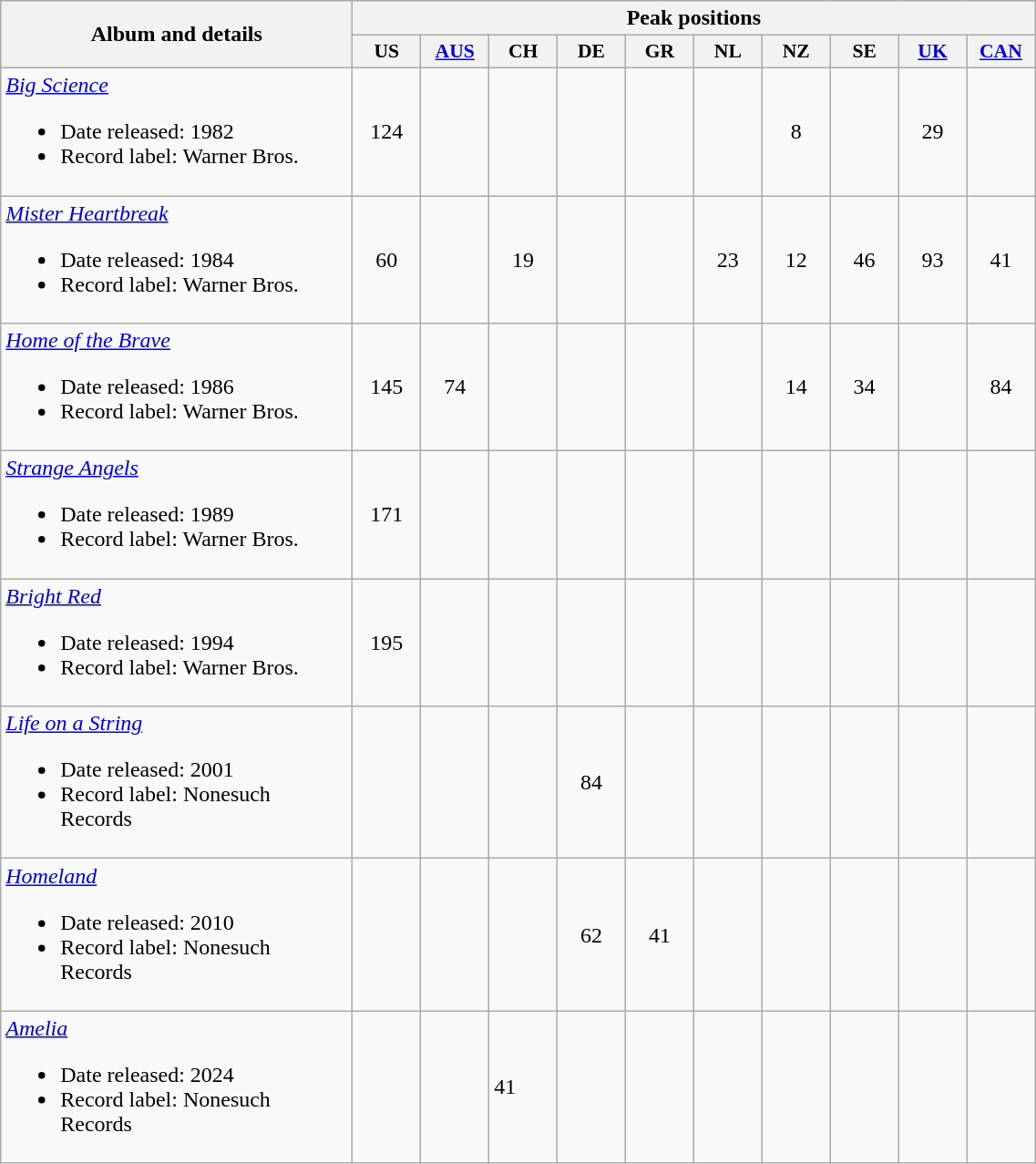<table class="wikitable">
<tr>
<th rowspan="2" style="text-align:center; width:250px;">Album and details</th>
<th colspan="10" style="text-align:center; width:30px;">Peak positions</th>
</tr>
<tr>
<th scope="col" style="width:3em;font-size:90%;">US</th>
<th scope="col" style="width:3em;font-size:90%;"><a href='#'>AUS</a></th>
<th scope="col" style="width:3em;font-size:90%;">CH</th>
<th scope="col" style="width:3em;font-size:90%;">DE</th>
<th scope="col" style="width:3em;font-size:90%;">GR</th>
<th scope="col" style="width:3em;font-size:90%;">NL</th>
<th scope="col" style="width:3em;font-size:90%;">NZ</th>
<th scope="col" style="width:3em;font-size:90%;">SE</th>
<th scope="col" style="width:3em;font-size:90%;"><a href='#'>UK</a></th>
<th scope="col" style="width:3em;font-size:90%;"><a href='#'>CAN</a></th>
</tr>
<tr>
<td><em><a href='#'>Big Science</a></em><br><ul><li>Date released: 1982</li><li>Record label: Warner Bros.</li></ul></td>
<td style="text-align:center;">124</td>
<td style="text-align:center;"></td>
<td style="text-align:center;"></td>
<td style="text-align:center;"></td>
<td style="text-align:center;"></td>
<td style="text-align:center;"></td>
<td style="text-align:center;">8</td>
<td style="text-align:center;"></td>
<td style="text-align:center;">29</td>
<td style="text-align:center;"></td>
</tr>
<tr>
<td><em><a href='#'>Mister Heartbreak</a></em><br><ul><li>Date released: 1984</li><li>Record label: Warner Bros.</li></ul></td>
<td style="text-align:center;">60</td>
<td style="text-align:center;"></td>
<td style="text-align:center;">19</td>
<td style="text-align:center;"></td>
<td style="text-align:center;"></td>
<td style="text-align:center;">23</td>
<td style="text-align:center;">12</td>
<td style="text-align:center;">46</td>
<td style="text-align:center;">93</td>
<td style="text-align:center;">41</td>
</tr>
<tr>
<td><em><a href='#'>Home of the Brave</a></em><br><ul><li>Date released: 1986</li><li>Record label: Warner Bros.</li></ul></td>
<td style="text-align:center;">145</td>
<td style="text-align:center;">74</td>
<td style="text-align:center;"></td>
<td style="text-align:center;"></td>
<td style="text-align:center;"></td>
<td style="text-align:center;"></td>
<td style="text-align:center;">14</td>
<td style="text-align:center;">34</td>
<td style="text-align:center;"></td>
<td style="text-align:center;">84</td>
</tr>
<tr>
<td><em><a href='#'>Strange Angels</a></em><br><ul><li>Date released: 1989</li><li>Record label: Warner Bros.</li></ul></td>
<td style="text-align:center;">171</td>
<td style="text-align:center;"></td>
<td style="text-align:center;"></td>
<td style="text-align:center;"></td>
<td style="text-align:center;"></td>
<td style="text-align:center;"></td>
<td style="text-align:center;"></td>
<td style="text-align:center;"></td>
<td style="text-align:center;"></td>
<td style="text-align:center;"></td>
</tr>
<tr>
<td><em><a href='#'>Bright Red</a></em><br><ul><li>Date released: 1994</li><li>Record label: Warner Bros.</li></ul></td>
<td style="text-align:center;">195</td>
<td style="text-align:center;"></td>
<td style="text-align:center;"></td>
<td style="text-align:center;"></td>
<td style="text-align:center;"></td>
<td style="text-align:center;"></td>
<td style="text-align:center;"></td>
<td style="text-align:center;"></td>
<td style="text-align:center;"></td>
</tr>
<tr>
<td><em><a href='#'>Life on a String</a></em><br><ul><li>Date released: 2001</li><li>Record label: Nonesuch Records</li></ul></td>
<td style="text-align:center;"></td>
<td style="text-align:center;"></td>
<td style="text-align:center;"></td>
<td style="text-align:center;">84</td>
<td style="text-align:center;"></td>
<td style="text-align:center;"></td>
<td style="text-align:center;"></td>
<td style="text-align:center;"></td>
<td style="text-align:center;"></td>
<td style="text-align:center;"></td>
</tr>
<tr>
<td><em><a href='#'>Homeland</a></em><br><ul><li>Date released: 2010</li><li>Record label: Nonesuch Records</li></ul></td>
<td style="text-align:center;"></td>
<td style="text-align:center;"></td>
<td style="text-align:center;"></td>
<td style="text-align:center;">62</td>
<td style="text-align:center;">41</td>
<td style="text-align:center;"></td>
<td style="text-align:center;"></td>
<td style="text-align:center;"></td>
<td style="text-align:center;"></td>
<td style="text-align:center;"></td>
</tr>
<tr>
<td><em><a href='#'>Amelia</a></em><br><ul><li>Date released: 2024</li><li>Record label: Nonesuch Records</li></ul></td>
<td></td>
<td></td>
<td>41</td>
<td></td>
<td></td>
<td></td>
<td></td>
<td></td>
<td></td>
<td></td>
</tr>
</table>
